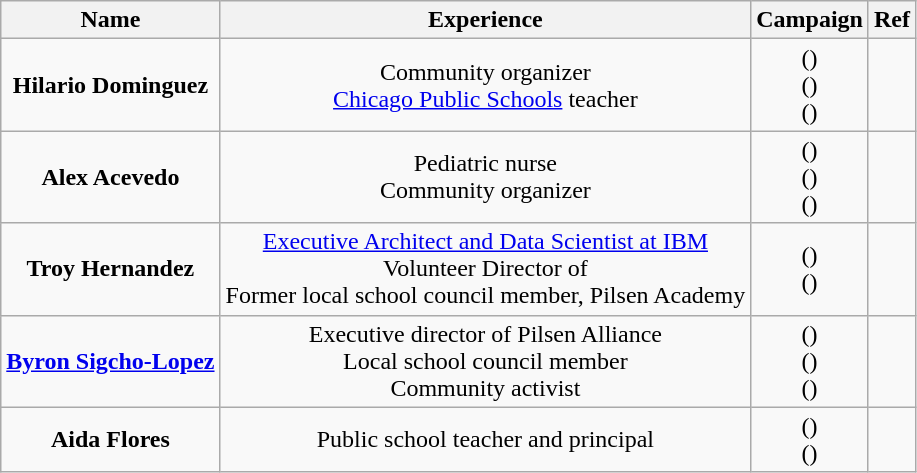<table class="wikitable" style="text-align:center">
<tr>
<th>Name</th>
<th>Experience</th>
<th>Campaign</th>
<th>Ref</th>
</tr>
<tr>
<td><strong>Hilario Dominguez</strong></td>
<td>Community organizer<br><a href='#'>Chicago Public Schools</a> teacher</td>
<td>()<br>()<br>()</td>
<td></td>
</tr>
<tr>
<td><strong>Alex Acevedo</strong></td>
<td>Pediatric nurse<br>Community organizer</td>
<td>()<br>()<br>()</td>
<td></td>
</tr>
<tr>
<td><strong>Troy Hernandez</strong></td>
<td><a href='#'>Executive Architect and Data Scientist at IBM</a><br>Volunteer Director of <br>Former local school council member, Pilsen Academy</td>
<td>()<br>()</td>
<td></td>
</tr>
<tr>
<td><strong><a href='#'>Byron Sigcho-Lopez</a></strong></td>
<td>Executive director of Pilsen Alliance<br>Local school council member<br>Community activist</td>
<td>()<br>()<br>()</td>
<td></td>
</tr>
<tr>
<td><strong>Aida Flores</strong></td>
<td>Public school teacher and principal</td>
<td>()<br>()</td>
<td></td>
</tr>
</table>
